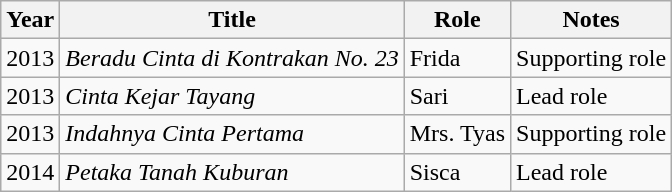<table class="wikitable">
<tr>
<th>Year</th>
<th>Title</th>
<th>Role</th>
<th>Notes</th>
</tr>
<tr>
<td>2013</td>
<td><em>Beradu Cinta di Kontrakan No. 23</em></td>
<td>Frida</td>
<td>Supporting role</td>
</tr>
<tr>
<td>2013</td>
<td><em>Cinta Kejar Tayang</em></td>
<td>Sari</td>
<td>Lead role</td>
</tr>
<tr>
<td>2013</td>
<td><em>Indahnya Cinta Pertama</em></td>
<td>Mrs. Tyas</td>
<td>Supporting role</td>
</tr>
<tr>
<td>2014</td>
<td><em>Petaka Tanah Kuburan</em></td>
<td>Sisca</td>
<td>Lead role</td>
</tr>
</table>
